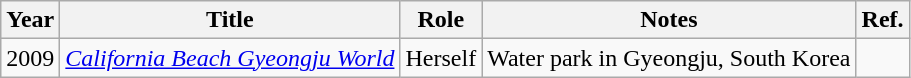<table class="wikitable sortable">
<tr>
<th>Year</th>
<th>Title</th>
<th>Role</th>
<th>Notes</th>
<th>Ref.</th>
</tr>
<tr>
<td>2009</td>
<td><em><a href='#'>California Beach Gyeongju World</a></em></td>
<td>Herself</td>
<td>Water park in Gyeongju, South Korea</td>
<td></td>
</tr>
</table>
